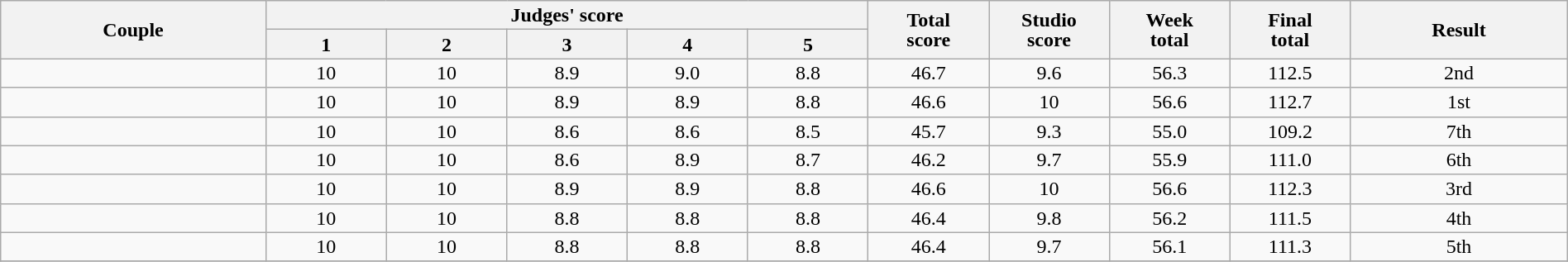<table class="wikitable" style="font-size:100%; line-height:16px; text-align:center" width="100%">
<tr>
<th rowspan=2 width="11.00%">Couple</th>
<th colspan=5 width="25.00%">Judges' score</th>
<th rowspan=2 width="05.00%">Total<br>score</th>
<th rowspan=2 width="05.00%">Studio<br>score</th>
<th rowspan=2 width="05.00%">Week<br>total</th>
<th rowspan=2 width="05.00%">Final<br>total</th>
<th rowspan=2 width="09.00%">Result</th>
</tr>
<tr>
<th width="05%">1</th>
<th width="05%">2</th>
<th width="05%">3</th>
<th width="05%">4</th>
<th width="05%">5</th>
</tr>
<tr>
<td></td>
<td>10</td>
<td>10</td>
<td>8.9</td>
<td>9.0</td>
<td>8.8</td>
<td>46.7</td>
<td>9.6</td>
<td>56.3</td>
<td>112.5</td>
<td>2nd</td>
</tr>
<tr>
<td></td>
<td>10</td>
<td>10</td>
<td>8.9</td>
<td>8.9</td>
<td>8.8</td>
<td>46.6</td>
<td>10</td>
<td>56.6</td>
<td>112.7</td>
<td>1st</td>
</tr>
<tr>
<td></td>
<td>10</td>
<td>10</td>
<td>8.6</td>
<td>8.6</td>
<td>8.5</td>
<td>45.7</td>
<td>9.3</td>
<td>55.0</td>
<td>109.2</td>
<td>7th</td>
</tr>
<tr>
<td></td>
<td>10</td>
<td>10</td>
<td>8.6</td>
<td>8.9</td>
<td>8.7</td>
<td>46.2</td>
<td>9.7</td>
<td>55.9</td>
<td>111.0</td>
<td>6th</td>
</tr>
<tr>
<td></td>
<td>10</td>
<td>10</td>
<td>8.9</td>
<td>8.9</td>
<td>8.8</td>
<td>46.6</td>
<td>10</td>
<td>56.6</td>
<td>112.3</td>
<td>3rd</td>
</tr>
<tr>
<td></td>
<td>10</td>
<td>10</td>
<td>8.8</td>
<td>8.8</td>
<td>8.8</td>
<td>46.4</td>
<td>9.8</td>
<td>56.2</td>
<td>111.5</td>
<td>4th</td>
</tr>
<tr>
<td></td>
<td>10</td>
<td>10</td>
<td>8.8</td>
<td>8.8</td>
<td>8.8</td>
<td>46.4</td>
<td>9.7</td>
<td>56.1</td>
<td>111.3</td>
<td>5th</td>
</tr>
<tr>
</tr>
</table>
